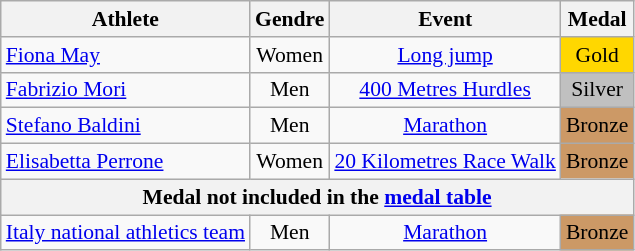<table class="wikitable" style="width:; font-size:90%; text-align:center;">
<tr>
<th>Athlete</th>
<th>Gendre</th>
<th>Event</th>
<th>Medal</th>
</tr>
<tr>
<td align=left><a href='#'>Fiona May</a></td>
<td>Women</td>
<td><a href='#'>Long jump</a></td>
<td bgcolor=gold>Gold</td>
</tr>
<tr>
<td align=left><a href='#'>Fabrizio Mori</a></td>
<td>Men</td>
<td><a href='#'>400 Metres Hurdles</a></td>
<td bgcolor=silver>Silver</td>
</tr>
<tr>
<td align=left><a href='#'>Stefano Baldini</a></td>
<td>Men</td>
<td><a href='#'>Marathon</a></td>
<td bgcolor=cc9966>Bronze</td>
</tr>
<tr>
<td align=left><a href='#'>Elisabetta Perrone</a></td>
<td>Women</td>
<td><a href='#'>20 Kilometres Race Walk</a></td>
<td bgcolor=cc9966>Bronze</td>
</tr>
<tr>
<th colspan=4>Medal not included in the <a href='#'>medal table</a></th>
</tr>
<tr>
<td align=left><a href='#'>Italy national athletics team</a></td>
<td>Men</td>
<td><a href='#'>Marathon</a></td>
<td bgcolor=cc9966>Bronze</td>
</tr>
</table>
